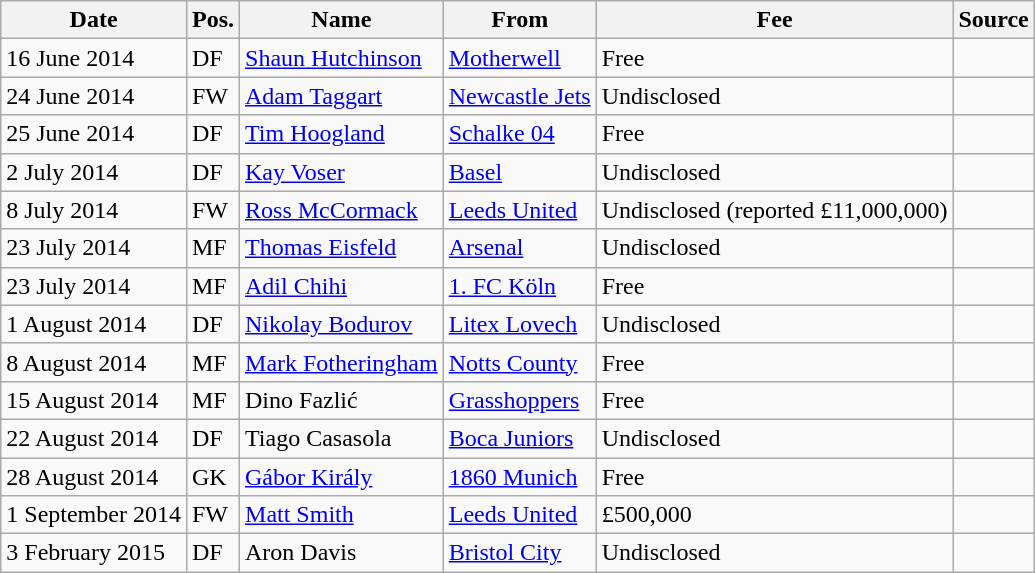<table class="wikitable" style="text-align:left">
<tr>
<th>Date</th>
<th>Pos.</th>
<th>Name</th>
<th>From</th>
<th>Fee</th>
<th>Source</th>
</tr>
<tr>
<td>16 June 2014</td>
<td>DF</td>
<td> <a href='#'>Shaun Hutchinson</a></td>
<td> <a href='#'>Motherwell</a></td>
<td>Free</td>
<td></td>
</tr>
<tr>
<td>24 June 2014</td>
<td>FW</td>
<td> <a href='#'>Adam Taggart</a></td>
<td> <a href='#'>Newcastle Jets</a></td>
<td>Undisclosed</td>
<td></td>
</tr>
<tr>
<td>25 June 2014</td>
<td>DF</td>
<td> <a href='#'>Tim Hoogland</a></td>
<td> <a href='#'>Schalke 04</a></td>
<td>Free</td>
<td></td>
</tr>
<tr>
<td>2 July 2014</td>
<td>DF</td>
<td> <a href='#'>Kay Voser</a></td>
<td> <a href='#'>Basel</a></td>
<td>Undisclosed</td>
<td></td>
</tr>
<tr>
<td>8 July 2014</td>
<td>FW</td>
<td> <a href='#'>Ross McCormack</a></td>
<td> <a href='#'>Leeds United</a></td>
<td>Undisclosed (reported £11,000,000)</td>
<td></td>
</tr>
<tr>
<td>23 July 2014</td>
<td>MF</td>
<td> <a href='#'>Thomas Eisfeld</a></td>
<td> <a href='#'>Arsenal</a></td>
<td>Undisclosed</td>
<td></td>
</tr>
<tr>
<td>23 July 2014</td>
<td>MF</td>
<td> <a href='#'>Adil Chihi</a></td>
<td> <a href='#'>1. FC Köln</a></td>
<td>Free</td>
<td></td>
</tr>
<tr>
<td>1 August 2014</td>
<td>DF</td>
<td> <a href='#'>Nikolay Bodurov</a></td>
<td> <a href='#'>Litex Lovech</a></td>
<td>Undisclosed</td>
<td></td>
</tr>
<tr>
<td>8 August 2014</td>
<td>MF</td>
<td> <a href='#'>Mark Fotheringham</a></td>
<td> <a href='#'>Notts County</a></td>
<td>Free</td>
<td></td>
</tr>
<tr>
<td>15 August 2014</td>
<td>MF</td>
<td> Dino Fazlić</td>
<td> <a href='#'>Grasshoppers</a></td>
<td>Free</td>
<td></td>
</tr>
<tr>
<td>22 August 2014</td>
<td>DF</td>
<td> Tiago Casasola</td>
<td> <a href='#'>Boca Juniors</a></td>
<td>Undisclosed</td>
<td></td>
</tr>
<tr>
<td>28 August 2014</td>
<td>GK</td>
<td> <a href='#'>Gábor Király</a></td>
<td> <a href='#'>1860 Munich</a></td>
<td>Free</td>
<td></td>
</tr>
<tr>
<td>1 September 2014</td>
<td>FW</td>
<td> <a href='#'>Matt Smith</a></td>
<td> <a href='#'>Leeds United</a></td>
<td>£500,000</td>
<td></td>
</tr>
<tr>
<td>3 February 2015</td>
<td>DF</td>
<td> Aron Davis</td>
<td> <a href='#'>Bristol City</a></td>
<td>Undisclosed</td>
<td></td>
</tr>
</table>
